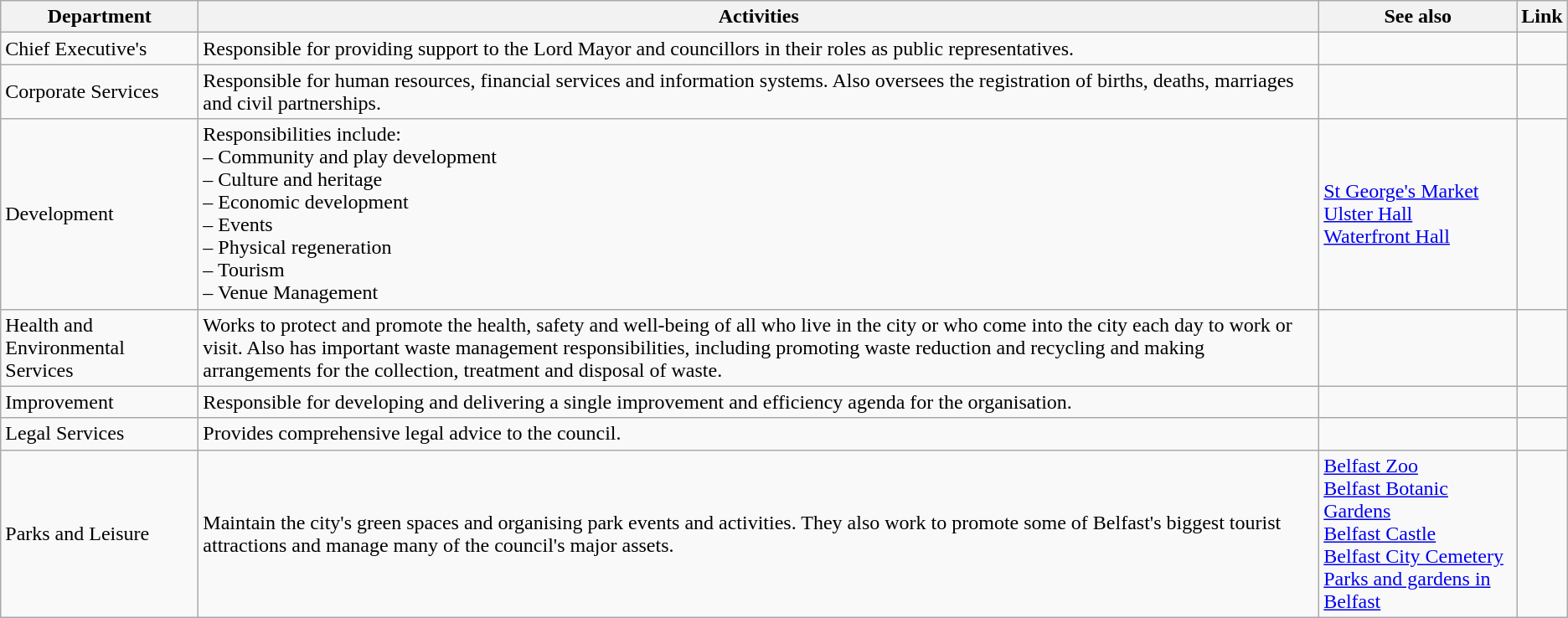<table class="wikitable">
<tr>
<th scope="col" width="150">Department</th>
<th>Activities</th>
<th scope="col" width="150">See also</th>
<th>Link</th>
</tr>
<tr>
<td>Chief Executive's</td>
<td>Responsible for providing support to the Lord Mayor and councillors in their roles as public representatives.</td>
<td></td>
<td></td>
</tr>
<tr>
<td>Corporate Services</td>
<td>Responsible for human resources, financial services and information systems. Also oversees the registration of births, deaths, marriages and civil partnerships.</td>
<td></td>
<td></td>
</tr>
<tr>
<td>Development</td>
<td>Responsibilities include: <br> – Community and play development <br> – Culture and heritage <br> – Economic development <br> – Events <br> – Physical regeneration <br> – Tourism <br> – Venue Management</td>
<td><a href='#'>St George's Market</a> <br> <a href='#'>Ulster Hall</a> <br> <a href='#'>Waterfront Hall</a></td>
<td> <br>  <br>   <br>   <br>  <br>  <br>  <br></td>
</tr>
<tr>
<td>Health and Environmental Services</td>
<td>Works to protect and promote the health, safety and well-being of all who live in the city or who come into the city each day to work or visit. Also has important waste management responsibilities, including promoting waste reduction and recycling and making arrangements for the collection, treatment and disposal of waste.</td>
<td></td>
<td></td>
</tr>
<tr>
<td>Improvement</td>
<td>Responsible for developing and delivering a single improvement and efficiency agenda for the organisation.</td>
<td></td>
<td></td>
</tr>
<tr>
<td>Legal Services</td>
<td>Provides comprehensive legal advice to the council.</td>
<td></td>
<td></td>
</tr>
<tr>
<td>Parks and Leisure</td>
<td>Maintain the city's green spaces and organising park events and activities. They also work to promote some of Belfast's biggest tourist attractions and manage many of the council's major assets.</td>
<td><a href='#'>Belfast Zoo</a> <br> <a href='#'>Belfast Botanic Gardens</a> <br> <a href='#'>Belfast Castle</a> <br> <a href='#'>Belfast City Cemetery</a> <br> <a href='#'>Parks and gardens in Belfast</a></td>
<td></td>
</tr>
</table>
